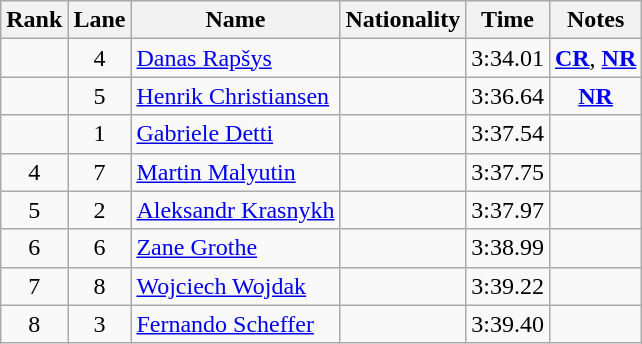<table class="wikitable sortable" style="text-align:center">
<tr>
<th>Rank</th>
<th>Lane</th>
<th>Name</th>
<th>Nationality</th>
<th>Time</th>
<th>Notes</th>
</tr>
<tr>
<td></td>
<td>4</td>
<td align=left><a href='#'>Danas Rapšys</a></td>
<td align=left></td>
<td>3:34.01</td>
<td><strong><a href='#'>CR</a></strong>, <strong><a href='#'>NR</a></strong></td>
</tr>
<tr>
<td></td>
<td>5</td>
<td align=left><a href='#'>Henrik Christiansen</a></td>
<td align=left></td>
<td>3:36.64</td>
<td><strong><a href='#'>NR</a></strong></td>
</tr>
<tr>
<td></td>
<td>1</td>
<td align=left><a href='#'>Gabriele Detti</a></td>
<td align=left></td>
<td>3:37.54</td>
<td></td>
</tr>
<tr>
<td>4</td>
<td>7</td>
<td align=left><a href='#'>Martin Malyutin</a></td>
<td align=left></td>
<td>3:37.75</td>
<td></td>
</tr>
<tr>
<td>5</td>
<td>2</td>
<td align=left><a href='#'>Aleksandr Krasnykh</a></td>
<td align=left></td>
<td>3:37.97</td>
<td></td>
</tr>
<tr>
<td>6</td>
<td>6</td>
<td align=left><a href='#'>Zane Grothe</a></td>
<td align=left></td>
<td>3:38.99</td>
<td></td>
</tr>
<tr>
<td>7</td>
<td>8</td>
<td align=left><a href='#'>Wojciech Wojdak</a></td>
<td align=left></td>
<td>3:39.22</td>
<td></td>
</tr>
<tr>
<td>8</td>
<td>3</td>
<td align=left><a href='#'>Fernando Scheffer</a></td>
<td align=left></td>
<td>3:39.40</td>
<td></td>
</tr>
</table>
